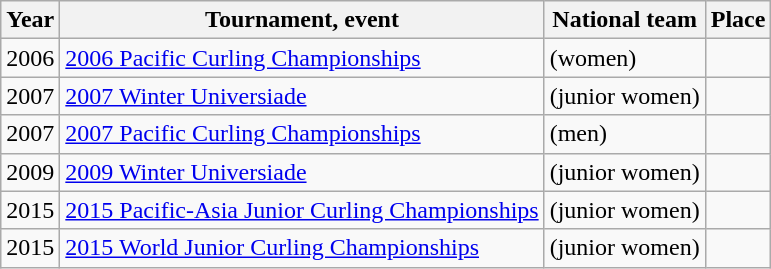<table class="wikitable">
<tr>
<th scope="col">Year</th>
<th scope="col">Tournament, event</th>
<th scope="col">National team</th>
<th scope="col">Place</th>
</tr>
<tr>
<td>2006</td>
<td><a href='#'>2006 Pacific Curling Championships</a></td>
<td> (women)</td>
<td></td>
</tr>
<tr>
<td>2007</td>
<td><a href='#'>2007 Winter Universiade</a></td>
<td> (junior women)</td>
<td></td>
</tr>
<tr>
<td>2007</td>
<td><a href='#'>2007 Pacific Curling Championships</a></td>
<td> (men)</td>
<td></td>
</tr>
<tr>
<td>2009</td>
<td><a href='#'>2009 Winter Universiade</a></td>
<td> (junior women)</td>
<td></td>
</tr>
<tr>
<td>2015</td>
<td><a href='#'>2015 Pacific-Asia Junior Curling Championships</a></td>
<td> (junior women)</td>
<td></td>
</tr>
<tr>
<td>2015</td>
<td><a href='#'>2015 World Junior Curling Championships</a></td>
<td> (junior women)</td>
<td></td>
</tr>
</table>
